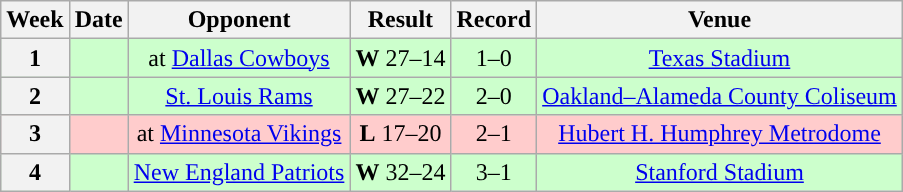<table class="wikitable" style="text-align:center">
<tr>
<th>Week</th>
<th>Date</th>
<th>Opponent</th>
<th>Result</th>
<th>Record</th>
<th>Venue</th>
</tr>
<tr style="background:#cfc">
<th>1</th>
<td></td>
<td>at <a href='#'>Dallas Cowboys</a></td>
<td><strong>W</strong> 27–14</td>
<td>1–0</td>
<td><a href='#'>Texas Stadium</a></td>
</tr>
<tr style="background:#cfc">
<th>2</th>
<td></td>
<td><a href='#'>St. Louis Rams</a></td>
<td><strong>W</strong> 27–22</td>
<td>2–0</td>
<td><a href='#'>Oakland–Alameda County Coliseum</a></td>
</tr>
<tr style="background:#fcc">
<th>3</th>
<td></td>
<td>at <a href='#'>Minnesota Vikings</a></td>
<td><strong>L</strong> 17–20</td>
<td>2–1</td>
<td><a href='#'>Hubert H. Humphrey Metrodome</a></td>
</tr>
<tr style="background:#cfc">
<th>4</th>
<td></td>
<td><a href='#'>New England Patriots</a></td>
<td><strong>W</strong> 32–24</td>
<td>3–1</td>
<td><a href='#'>Stanford Stadium</a></td>
</tr>
</table>
